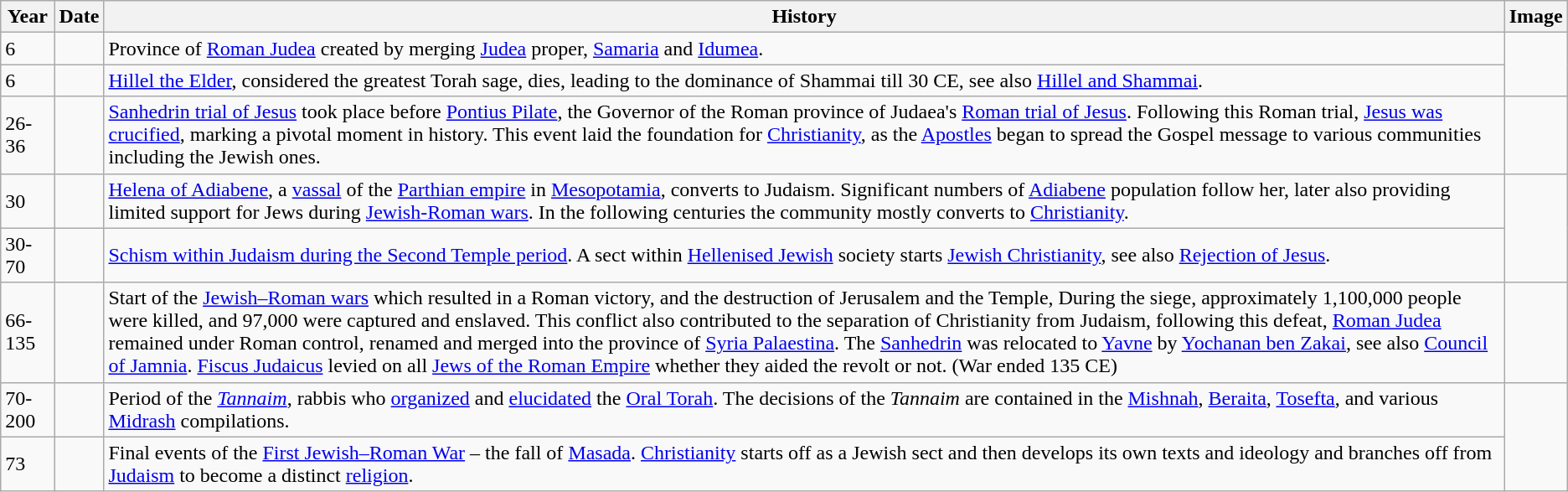<table class="wikitable">
<tr>
<th>Year</th>
<th>Date</th>
<th>History</th>
<th>Image</th>
</tr>
<tr>
<td>6</td>
<td></td>
<td>Province of <a href='#'>Roman Judea</a> created by merging <a href='#'>Judea</a> proper, <a href='#'>Samaria</a> and <a href='#'>Idumea</a>.</td>
</tr>
<tr>
<td>6</td>
<td></td>
<td><a href='#'>Hillel the Elder</a>, considered the greatest Torah sage, dies, leading to the dominance of Shammai till 30 CE, see also <a href='#'>Hillel and Shammai</a>.</td>
</tr>
<tr>
<td>26-36</td>
<td></td>
<td><a href='#'>Sanhedrin trial of Jesus</a> took place before <a href='#'>Pontius Pilate</a>, the Governor of the Roman province of Judaea's  <a href='#'>Roman trial of Jesus</a>. Following this Roman trial,  <a href='#'>Jesus was crucified</a>, marking a pivotal moment in history. This event laid the foundation for <a href='#'>Christianity</a>, as the <a href='#'>Apostles</a> began to spread the Gospel message to various communities including the Jewish ones.</td>
<td><br></td>
</tr>
<tr>
<td>30</td>
<td></td>
<td><a href='#'>Helena of Adiabene</a>, a <a href='#'>vassal</a> of the <a href='#'>Parthian empire</a> in <a href='#'>Mesopotamia</a>, converts to Judaism. Significant numbers of <a href='#'>Adiabene</a> population follow her, later also providing limited support for Jews during <a href='#'>Jewish-Roman wars</a>. In the following centuries the community mostly converts to <a href='#'>Christianity</a>.</td>
</tr>
<tr>
<td>30-70</td>
<td></td>
<td><a href='#'>Schism within Judaism during the Second Temple period</a>. A sect within <a href='#'>Hellenised Jewish</a> society starts <a href='#'>Jewish Christianity</a>, see also <a href='#'>Rejection of Jesus</a>.</td>
</tr>
<tr>
<td>66-135</td>
<td></td>
<td>Start of the <a href='#'>Jewish–Roman wars</a> which resulted in a Roman victory, and the destruction of Jerusalem and the Temple, During the siege, approximately 1,100,000 people were killed, and 97,000 were captured and enslaved. This conflict also contributed to the separation of Christianity from Judaism, following this defeat, <a href='#'>Roman Judea</a> remained under Roman control, renamed and merged into the province of <a href='#'>Syria Palaestina</a>. The <a href='#'>Sanhedrin</a> was relocated to <a href='#'>Yavne</a> by <a href='#'>Yochanan ben Zakai</a>, see also <a href='#'>Council of Jamnia</a>. <a href='#'>Fiscus Judaicus</a> levied on all <a href='#'>Jews of the Roman Empire</a> whether they aided the revolt or not. (War ended 135 CE)</td>
<td><br>
</td>
</tr>
<tr>
<td>70-200</td>
<td></td>
<td>Period of the <em><a href='#'>Tannaim</a></em>, rabbis who <a href='#'>organized</a> and <a href='#'>elucidated</a> the <a href='#'>Oral Torah</a>. The decisions of the <em>Tannaim</em> are contained in the <a href='#'>Mishnah</a>, <a href='#'>Beraita</a>, <a href='#'>Tosefta</a>, and various <a href='#'>Midrash</a> compilations.</td>
</tr>
<tr>
<td>73</td>
<td></td>
<td>Final events of the <a href='#'>First Jewish–Roman War</a> – the fall of <a href='#'>Masada</a>. <a href='#'>Christianity</a> starts off as a Jewish sect and then develops its own texts and ideology and branches off from <a href='#'>Judaism</a> to become a distinct <a href='#'>religion</a>.</td>
</tr>
</table>
